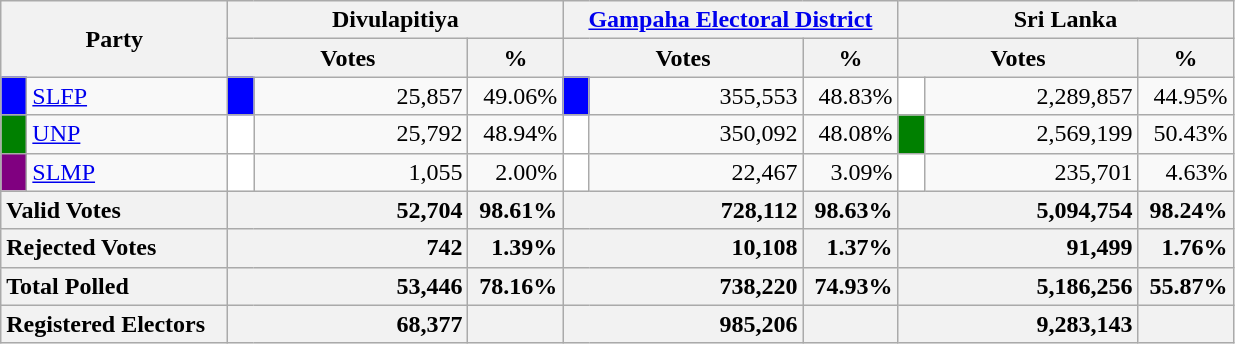<table class="wikitable">
<tr>
<th colspan="2" width="144px"rowspan="2">Party</th>
<th colspan="3" width="216px">Divulapitiya</th>
<th colspan="3" width="216px"><a href='#'>Gampaha Electoral District</a></th>
<th colspan="3" width="216px">Sri Lanka</th>
</tr>
<tr>
<th colspan="2" width="144px">Votes</th>
<th>%</th>
<th colspan="2" width="144px">Votes</th>
<th>%</th>
<th colspan="2" width="144px">Votes</th>
<th>%</th>
</tr>
<tr>
<td style="background-color:blue;" width="10px"></td>
<td style="text-align:left;"><a href='#'>SLFP</a></td>
<td style="background-color:blue;" width="10px"></td>
<td style="text-align:right;">25,857</td>
<td style="text-align:right;">49.06%</td>
<td style="background-color:blue;" width="10px"></td>
<td style="text-align:right;">355,553</td>
<td style="text-align:right;">48.83%</td>
<td style="background-color:white;" width="10px"></td>
<td style="text-align:right;">2,289,857</td>
<td style="text-align:right;">44.95%</td>
</tr>
<tr>
<td style="background-color:green;" width="10px"></td>
<td style="text-align:left;"><a href='#'>UNP</a></td>
<td style="background-color:white;" width="10px"></td>
<td style="text-align:right;">25,792</td>
<td style="text-align:right;">48.94%</td>
<td style="background-color:white;" width="10px"></td>
<td style="text-align:right;">350,092</td>
<td style="text-align:right;">48.08%</td>
<td style="background-color:green;" width="10px"></td>
<td style="text-align:right;">2,569,199</td>
<td style="text-align:right;">50.43%</td>
</tr>
<tr>
<td style="background-color:purple;" width="10px"></td>
<td style="text-align:left;"><a href='#'>SLMP</a></td>
<td style="background-color:white;" width="10px"></td>
<td style="text-align:right;">1,055</td>
<td style="text-align:right;">2.00%</td>
<td style="background-color:white;" width="10px"></td>
<td style="text-align:right;">22,467</td>
<td style="text-align:right;">3.09%</td>
<td style="background-color:white;" width="10px"></td>
<td style="text-align:right;">235,701</td>
<td style="text-align:right;">4.63%</td>
</tr>
<tr>
<th colspan="2" width="144px"style="text-align:left;">Valid Votes</th>
<th style="text-align:right;"colspan="2" width="144px">52,704</th>
<th style="text-align:right;">98.61%</th>
<th style="text-align:right;"colspan="2" width="144px">728,112</th>
<th style="text-align:right;">98.63%</th>
<th style="text-align:right;"colspan="2" width="144px">5,094,754</th>
<th style="text-align:right;">98.24%</th>
</tr>
<tr>
<th colspan="2" width="144px"style="text-align:left;">Rejected Votes</th>
<th style="text-align:right;"colspan="2" width="144px">742</th>
<th style="text-align:right;">1.39%</th>
<th style="text-align:right;"colspan="2" width="144px">10,108</th>
<th style="text-align:right;">1.37%</th>
<th style="text-align:right;"colspan="2" width="144px">91,499</th>
<th style="text-align:right;">1.76%</th>
</tr>
<tr>
<th colspan="2" width="144px"style="text-align:left;">Total Polled</th>
<th style="text-align:right;"colspan="2" width="144px">53,446</th>
<th style="text-align:right;">78.16%</th>
<th style="text-align:right;"colspan="2" width="144px">738,220</th>
<th style="text-align:right;">74.93%</th>
<th style="text-align:right;"colspan="2" width="144px">5,186,256</th>
<th style="text-align:right;">55.87%</th>
</tr>
<tr>
<th colspan="2" width="144px"style="text-align:left;">Registered Electors</th>
<th style="text-align:right;"colspan="2" width="144px">68,377</th>
<th></th>
<th style="text-align:right;"colspan="2" width="144px">985,206</th>
<th></th>
<th style="text-align:right;"colspan="2" width="144px">9,283,143</th>
<th></th>
</tr>
</table>
